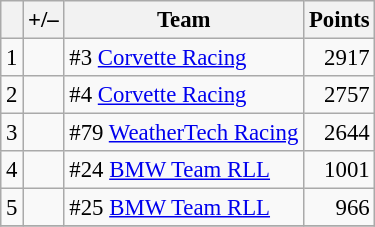<table class="wikitable" style="font-size: 95%;">
<tr>
<th scope="col"></th>
<th scope="col">+/–</th>
<th scope="col">Team</th>
<th scope="col">Points</th>
</tr>
<tr>
<td align=center>1</td>
<td align="left"></td>
<td> #3 <a href='#'>Corvette Racing</a></td>
<td align=right>2917</td>
</tr>
<tr>
<td align=center>2</td>
<td align="left"></td>
<td> #4 <a href='#'>Corvette Racing</a></td>
<td align=right>2757</td>
</tr>
<tr>
<td align=center>3</td>
<td align="left"></td>
<td> #79 <a href='#'>WeatherTech Racing</a></td>
<td align=right>2644</td>
</tr>
<tr>
<td align=center>4</td>
<td align="left"></td>
<td> #24 <a href='#'>BMW Team RLL</a></td>
<td align=right>1001</td>
</tr>
<tr>
<td align=center>5</td>
<td align="left"></td>
<td> #25 <a href='#'>BMW Team RLL</a></td>
<td align=right>966</td>
</tr>
<tr>
</tr>
</table>
